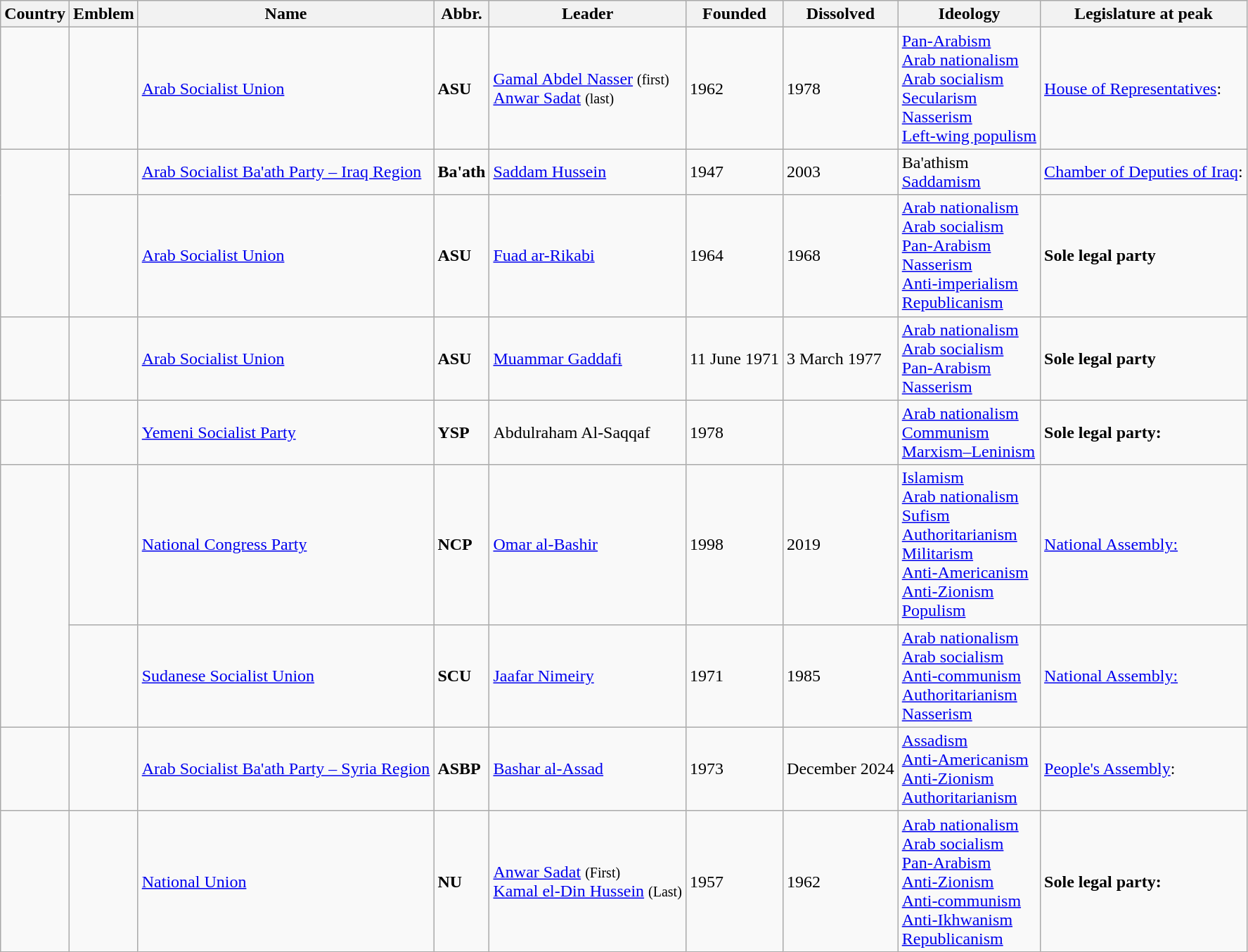<table class="wikitable sortable">
<tr>
<th>Country</th>
<th>Emblem</th>
<th>Name</th>
<th>Abbr.</th>
<th>Leader</th>
<th>Founded</th>
<th>Dissolved</th>
<th>Ideology</th>
<th>Legislature at peak</th>
</tr>
<tr>
<td></td>
<td></td>
<td><a href='#'>Arab Socialist Union</a><br><small></small></td>
<td><strong>ASU</strong></td>
<td><a href='#'>Gamal Abdel Nasser</a> <small>(first)</small><br><a href='#'>Anwar Sadat</a> <small>(last)</small></td>
<td>1962</td>
<td>1978</td>
<td><a href='#'>Pan-Arabism</a><br><a href='#'>Arab nationalism</a><br><a href='#'>Arab socialism</a><br><a href='#'>Secularism</a><br><a href='#'>Nasserism</a><br><a href='#'>Left-wing populism</a></td>
<td><a href='#'>House of Representatives</a>:</td>
</tr>
<tr>
<td rowspan="2"></td>
<td></td>
<td><a href='#'>Arab Socialist Ba'ath Party – Iraq Region</a><br><small></small></td>
<td><strong>Ba'ath</strong></td>
<td><a href='#'>Saddam Hussein</a></td>
<td>1947</td>
<td>2003</td>
<td>Ba'athism<br><a href='#'>Saddamism</a></td>
<td><a href='#'> Chamber of Deputies of Iraq</a>:</td>
</tr>
<tr>
<td></td>
<td><a href='#'>Arab Socialist Union</a><br><small></small></td>
<td><strong>ASU</strong></td>
<td><a href='#'>Fuad ar-Rikabi</a></td>
<td>1964</td>
<td>1968</td>
<td><a href='#'>Arab nationalism</a><br><a href='#'>Arab socialism</a><br><a href='#'>Pan-Arabism</a><br><a href='#'>Nasserism</a><br><a href='#'>Anti-imperialism</a><br><a href='#'>Republicanism</a></td>
<td><strong>Sole legal party</strong></td>
</tr>
<tr>
<td></td>
<td></td>
<td><a href='#'>Arab Socialist Union</a><br><small></small></td>
<td><strong>ASU</strong></td>
<td><a href='#'>Muammar Gaddafi</a></td>
<td>11 June 1971</td>
<td>3 March 1977</td>
<td><a href='#'>Arab nationalism</a><br><a href='#'>Arab socialism</a><br><a href='#'>Pan-Arabism</a><br><a href='#'>Nasserism</a></td>
<td><strong>Sole legal party</strong></td>
</tr>
<tr>
<td></td>
<td></td>
<td><a href='#'>Yemeni Socialist Party</a><br><small></small></td>
<td><strong>YSP</strong></td>
<td>Abdulraham Al-Saqqaf</td>
<td>1978</td>
<td></td>
<td><a href='#'>Arab nationalism</a><br><a href='#'>Communism</a><br><a href='#'>Marxism–Leninism</a></td>
<td><strong>Sole legal party:</strong></td>
</tr>
<tr>
<td rowspan="2"></td>
<td></td>
<td><a href='#'>National Congress Party</a><br><small></small></td>
<td><strong>NCP</strong></td>
<td><a href='#'>Omar al-Bashir</a></td>
<td>1998</td>
<td>2019</td>
<td><a href='#'>Islamism</a><br><a href='#'>Arab nationalism</a><br><a href='#'>Sufism</a><br><a href='#'>Authoritarianism</a><br><a href='#'>Militarism</a><br><a href='#'>Anti-Americanism</a><br><a href='#'>Anti-Zionism</a><br><a href='#'>Populism</a></td>
<td><a href='#'>National Assembly:</a></td>
</tr>
<tr>
<td></td>
<td><a href='#'>Sudanese Socialist Union</a><br><small></small></td>
<td><strong>SCU</strong></td>
<td><a href='#'>Jaafar Nimeiry</a></td>
<td>1971</td>
<td>1985</td>
<td><a href='#'>Arab nationalism</a><br><a href='#'>Arab socialism</a><br><a href='#'>Anti-communism</a><br><a href='#'>Authoritarianism</a><br><a href='#'>Nasserism</a></td>
<td><a href='#'>National Assembly:</a></td>
</tr>
<tr>
<td></td>
<td></td>
<td><a href='#'>Arab Socialist Ba'ath Party – Syria Region</a><br><small></small></td>
<td><strong>ASBP</strong></td>
<td><a href='#'>Bashar al-Assad</a></td>
<td>1973</td>
<td>December 2024</td>
<td><a href='#'>Assadism</a><br><a href='#'>Anti-Americanism</a><br><a href='#'>Anti-Zionism</a><br><a href='#'>Authoritarianism</a></td>
<td><a href='#'>People's Assembly</a>:</td>
</tr>
<tr>
<td></td>
<td></td>
<td><a href='#'>National Union</a><br><small></small></td>
<td><strong>NU</strong></td>
<td><a href='#'>Anwar Sadat</a> <small>(First)</small><br><a href='#'>Kamal el-Din Hussein</a>
<small>(Last)</small></td>
<td>1957</td>
<td>1962</td>
<td><a href='#'>Arab nationalism</a><br><a href='#'>Arab socialism</a><br><a href='#'>Pan-Arabism</a><br><a href='#'>Anti-Zionism</a><br><a href='#'>Anti-communism</a><br><a href='#'>Anti-Ikhwanism</a><br><a href='#'>Republicanism</a></td>
<td><strong>Sole legal party:</strong></td>
</tr>
</table>
